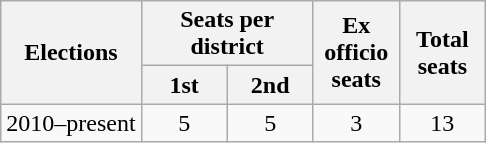<table class="wikitable">
<tr>
<th rowspan="2">Elections</th>
<th colspan="2">Seats per district</th>
<th rowspan="2" width="50px">Ex officio seats</th>
<th rowspan="2" width="50px">Total seats</th>
</tr>
<tr>
<th width="50px">1st</th>
<th width="50px">2nd</th>
</tr>
<tr align="center">
<td>2010–present</td>
<td>5</td>
<td>5</td>
<td>3</td>
<td>13</td>
</tr>
</table>
